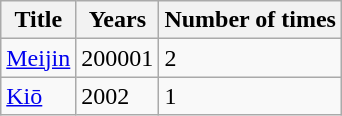<table class="wikitable">
<tr>
<th>Title</th>
<th>Years</th>
<th>Number of times</th>
</tr>
<tr>
<td><a href='#'>Meijin</a></td>
<td>200001</td>
<td>2</td>
</tr>
<tr>
<td><a href='#'>Kiō</a></td>
<td>2002</td>
<td>1</td>
</tr>
</table>
